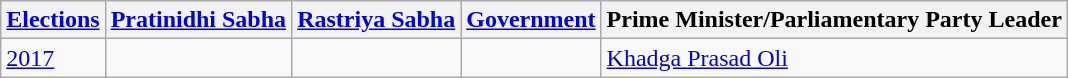<table class="wikitable">
<tr>
<th><a href='#'>Elections</a></th>
<th><a href='#'>Pratinidhi Sabha</a></th>
<th><a href='#'>Rastriya Sabha</a></th>
<th><a href='#'>Government</a></th>
<th>Prime Minister/Parliamentary Party Leader</th>
</tr>
<tr>
<td><a href='#'>2017</a></td>
<td></td>
<td></td>
<td></td>
<td><a href='#'>Khadga Prasad Oli</a></td>
</tr>
</table>
